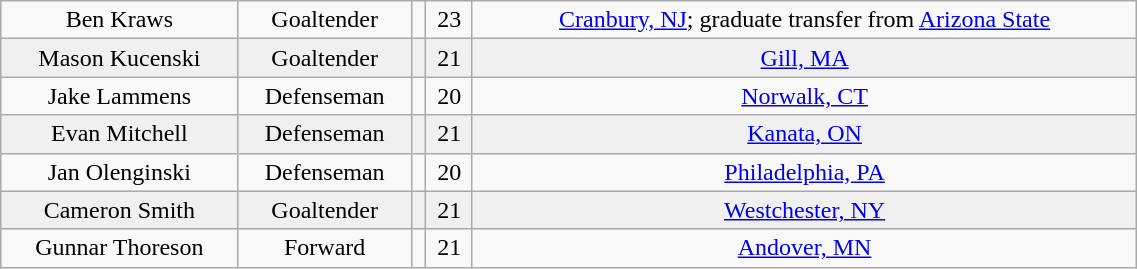<table class="wikitable" width="60%">
<tr align="center" bgcolor="">
<td>Ben Kraws</td>
<td>Goaltender</td>
<td></td>
<td>23</td>
<td><a href='#'>Cranbury, NJ</a>; graduate transfer from <a href='#'>Arizona State</a></td>
</tr>
<tr align="center" bgcolor="f0f0f0">
<td>Mason Kucenski</td>
<td>Goaltender</td>
<td></td>
<td>21</td>
<td><a href='#'>Gill, MA</a></td>
</tr>
<tr align="center" bgcolor="">
<td>Jake Lammens</td>
<td>Defenseman</td>
<td></td>
<td>20</td>
<td><a href='#'>Norwalk, CT</a></td>
</tr>
<tr align="center" bgcolor="f0f0f0">
<td>Evan Mitchell</td>
<td>Defenseman</td>
<td></td>
<td>21</td>
<td><a href='#'>Kanata, ON</a></td>
</tr>
<tr align="center" bgcolor="">
<td>Jan Olenginski</td>
<td>Defenseman</td>
<td></td>
<td>20</td>
<td><a href='#'>Philadelphia, PA</a></td>
</tr>
<tr align="center" bgcolor="f0f0f0">
<td>Cameron Smith</td>
<td>Goaltender</td>
<td></td>
<td>21</td>
<td><a href='#'>Westchester, NY</a></td>
</tr>
<tr align="center" bgcolor="">
<td>Gunnar Thoreson</td>
<td>Forward</td>
<td></td>
<td>21</td>
<td><a href='#'>Andover, MN</a></td>
</tr>
</table>
